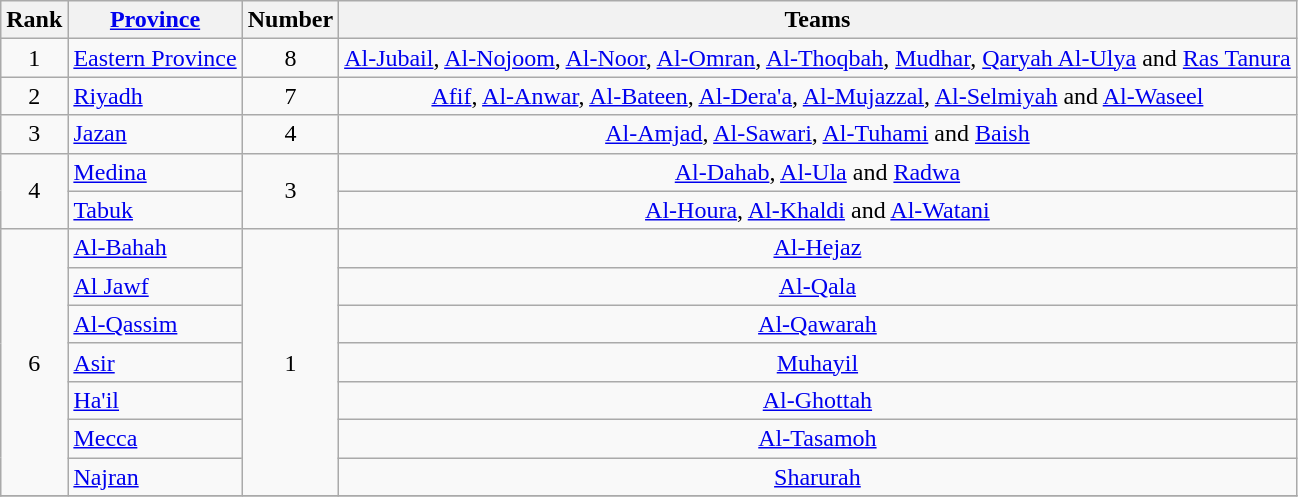<table class="wikitable">
<tr>
<th>Rank</th>
<th><a href='#'>Province</a></th>
<th>Number</th>
<th>Teams</th>
</tr>
<tr>
<td align=center>1</td>
<td><a href='#'>Eastern Province</a></td>
<td align=center>8</td>
<td align=center><a href='#'>Al-Jubail</a>, <a href='#'>Al-Nojoom</a>, <a href='#'>Al-Noor</a>, <a href='#'>Al-Omran</a>, <a href='#'>Al-Thoqbah</a>, <a href='#'>Mudhar</a>, <a href='#'>Qaryah Al-Ulya</a> and <a href='#'>Ras Tanura</a></td>
</tr>
<tr>
<td align=center>2</td>
<td><a href='#'>Riyadh</a></td>
<td align=center>7</td>
<td align=center><a href='#'>Afif</a>, <a href='#'>Al-Anwar</a>, <a href='#'>Al-Bateen</a>, <a href='#'>Al-Dera'a</a>, <a href='#'>Al-Mujazzal</a>, <a href='#'>Al-Selmiyah</a> and <a href='#'>Al-Waseel</a></td>
</tr>
<tr>
<td align=center>3</td>
<td><a href='#'>Jazan</a></td>
<td align=center>4</td>
<td align=center><a href='#'>Al-Amjad</a>, <a href='#'>Al-Sawari</a>, <a href='#'>Al-Tuhami</a> and <a href='#'>Baish</a></td>
</tr>
<tr>
<td rowspan=2 align=center>4</td>
<td><a href='#'>Medina</a></td>
<td rowspan=2 align=center>3</td>
<td align=center><a href='#'>Al-Dahab</a>, <a href='#'>Al-Ula</a> and <a href='#'>Radwa</a></td>
</tr>
<tr>
<td><a href='#'>Tabuk</a></td>
<td align=center><a href='#'>Al-Houra</a>, <a href='#'>Al-Khaldi</a> and <a href='#'>Al-Watani</a></td>
</tr>
<tr>
<td rowspan=7 align=center>6</td>
<td><a href='#'>Al-Bahah</a></td>
<td rowspan=7 align=center>1</td>
<td align=center><a href='#'>Al-Hejaz</a></td>
</tr>
<tr>
<td><a href='#'>Al Jawf</a></td>
<td align=center><a href='#'>Al-Qala</a></td>
</tr>
<tr>
<td><a href='#'>Al-Qassim</a></td>
<td align=center><a href='#'>Al-Qawarah</a></td>
</tr>
<tr>
<td><a href='#'>Asir</a></td>
<td align=center><a href='#'>Muhayil</a></td>
</tr>
<tr>
<td><a href='#'>Ha'il</a></td>
<td align=center><a href='#'>Al-Ghottah</a></td>
</tr>
<tr>
<td><a href='#'>Mecca</a></td>
<td align=center><a href='#'>Al-Tasamoh</a></td>
</tr>
<tr>
<td><a href='#'>Najran</a></td>
<td align=center><a href='#'>Sharurah</a></td>
</tr>
<tr>
</tr>
</table>
